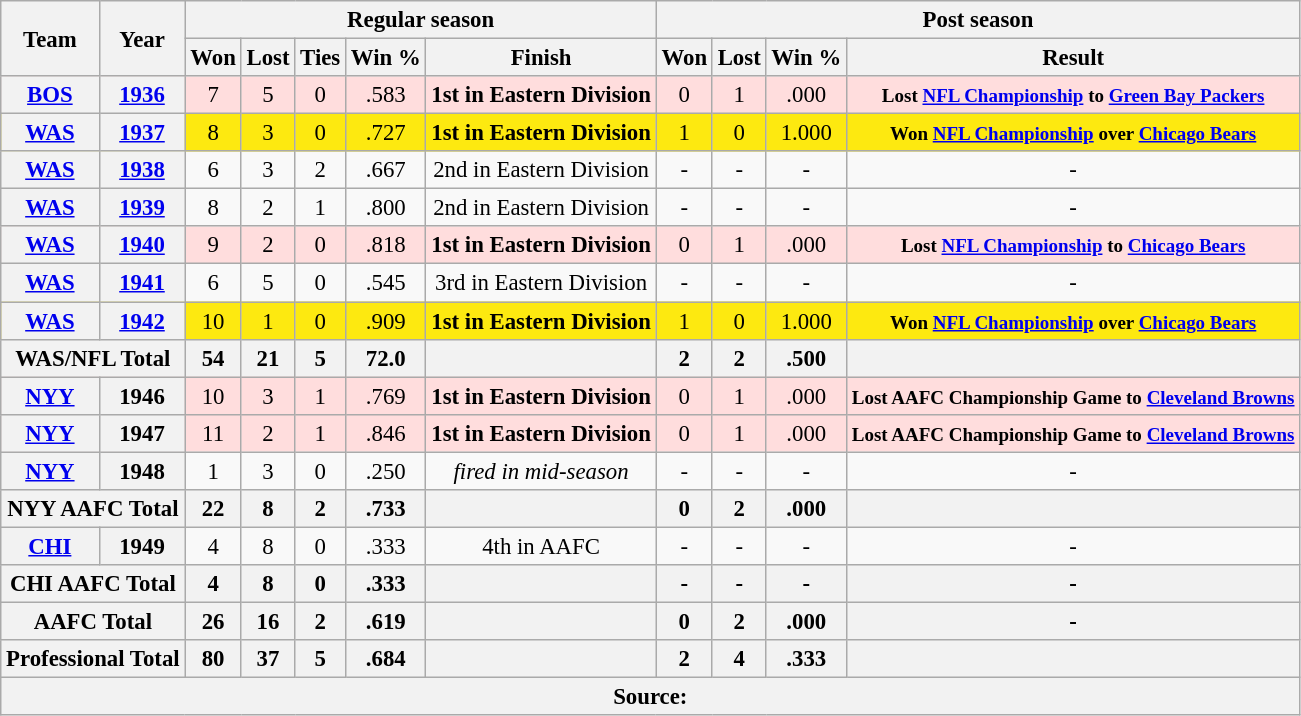<table class="wikitable" style="font-size: 95%; text-align:center;">
<tr>
<th rowspan="2">Team</th>
<th rowspan="2">Year</th>
<th colspan="5">Regular season</th>
<th colspan="4">Post season</th>
</tr>
<tr>
<th>Won</th>
<th>Lost</th>
<th>Ties</th>
<th>Win %</th>
<th>Finish</th>
<th>Won</th>
<th>Lost</th>
<th>Win %</th>
<th>Result</th>
</tr>
<tr style="background:#fdd;">
<th><a href='#'>BOS</a></th>
<th><a href='#'>1936</a></th>
<td>7</td>
<td>5</td>
<td>0</td>
<td>.583</td>
<td><strong>1st in Eastern Division</strong></td>
<td>0</td>
<td>1</td>
<td>.000</td>
<td><small><strong>Lost <a href='#'>NFL Championship</a> to <a href='#'>Green Bay Packers</a></strong></small></td>
</tr>
<tr ! style="background:#FDE910;">
<th><a href='#'>WAS</a></th>
<th><a href='#'>1937</a></th>
<td>8</td>
<td>3</td>
<td>0</td>
<td>.727</td>
<td><strong>1st in Eastern Division</strong></td>
<td>1</td>
<td>0</td>
<td>1.000</td>
<td><small><strong>Won <a href='#'>NFL Championship</a> over <a href='#'>Chicago Bears</a></strong></small></td>
</tr>
<tr>
<th><a href='#'>WAS</a></th>
<th><a href='#'>1938</a></th>
<td>6</td>
<td>3</td>
<td>2</td>
<td>.667</td>
<td>2nd in Eastern Division</td>
<td>-</td>
<td>-</td>
<td>-</td>
<td>-</td>
</tr>
<tr>
<th><a href='#'>WAS</a></th>
<th><a href='#'>1939</a></th>
<td>8</td>
<td>2</td>
<td>1</td>
<td>.800</td>
<td>2nd in Eastern Division</td>
<td>-</td>
<td>-</td>
<td>-</td>
<td>-</td>
</tr>
<tr style="background:#fdd;">
<th><a href='#'>WAS</a></th>
<th><a href='#'>1940</a></th>
<td>9</td>
<td>2</td>
<td>0</td>
<td>.818</td>
<td><strong>1st in Eastern Division</strong></td>
<td>0</td>
<td>1</td>
<td>.000</td>
<td><small><strong>Lost <a href='#'>NFL Championship</a> to <a href='#'>Chicago Bears</a></strong></small></td>
</tr>
<tr>
<th><a href='#'>WAS</a></th>
<th><a href='#'>1941</a></th>
<td>6</td>
<td>5</td>
<td>0</td>
<td>.545</td>
<td>3rd in Eastern Division</td>
<td>-</td>
<td>-</td>
<td>-</td>
<td>-</td>
</tr>
<tr ! style="background:#FDE910;">
<th><a href='#'>WAS</a></th>
<th><a href='#'>1942</a></th>
<td>10</td>
<td>1</td>
<td>0</td>
<td>.909</td>
<td><strong>1st in Eastern Division</strong></td>
<td>1</td>
<td>0</td>
<td>1.000</td>
<td><small><strong>Won <a href='#'>NFL Championship</a> over <a href='#'>Chicago Bears</a></strong></small></td>
</tr>
<tr>
<th colspan="2">WAS/NFL Total</th>
<th>54</th>
<th>21</th>
<th>5</th>
<th>72.0</th>
<th></th>
<th>2</th>
<th>2</th>
<th>.500</th>
<th></th>
</tr>
<tr style="background:#fdd;">
<th><a href='#'>NYY</a></th>
<th>1946</th>
<td>10</td>
<td>3</td>
<td>1</td>
<td>.769</td>
<td><strong>1st in Eastern Division</strong></td>
<td>0</td>
<td>1</td>
<td>.000</td>
<td><small><strong>Lost AAFC Championship Game to <a href='#'>Cleveland Browns</a></strong></small></td>
</tr>
<tr style="background:#fdd;">
<th><a href='#'>NYY</a></th>
<th>1947</th>
<td>11</td>
<td>2</td>
<td>1</td>
<td>.846</td>
<td><strong>1st in Eastern Division</strong></td>
<td>0</td>
<td>1</td>
<td>.000</td>
<td><small><strong>Lost AAFC Championship Game to <a href='#'>Cleveland Browns</a></strong></small></td>
</tr>
<tr>
<th><a href='#'>NYY</a></th>
<th>1948</th>
<td>1</td>
<td>3</td>
<td>0</td>
<td>.250</td>
<td><em>fired in mid-season</em></td>
<td>-</td>
<td>-</td>
<td>-</td>
<td>-</td>
</tr>
<tr>
<th colspan="2">NYY AAFC Total</th>
<th>22</th>
<th>8</th>
<th>2</th>
<th>.733</th>
<th></th>
<th>0</th>
<th>2</th>
<th>.000</th>
<th></th>
</tr>
<tr>
<th><a href='#'>CHI</a></th>
<th>1949</th>
<td>4</td>
<td>8</td>
<td>0</td>
<td>.333</td>
<td>4th in AAFC</td>
<td>-</td>
<td>-</td>
<td>-</td>
<td>-</td>
</tr>
<tr>
<th colspan="2">CHI AAFC Total</th>
<th>4</th>
<th>8</th>
<th>0</th>
<th>.333</th>
<th></th>
<th>-</th>
<th>-</th>
<th>-</th>
<th>-</th>
</tr>
<tr>
<th colspan="2">AAFC Total</th>
<th>26</th>
<th>16</th>
<th>2</th>
<th>.619</th>
<th></th>
<th>0</th>
<th>2</th>
<th>.000</th>
<th>-</th>
</tr>
<tr>
<th colspan="2">Professional Total</th>
<th>80</th>
<th>37</th>
<th>5</th>
<th>.684</th>
<th></th>
<th>2</th>
<th>4</th>
<th>.333</th>
<th></th>
</tr>
<tr>
<th colspan="11">Source: </th>
</tr>
</table>
